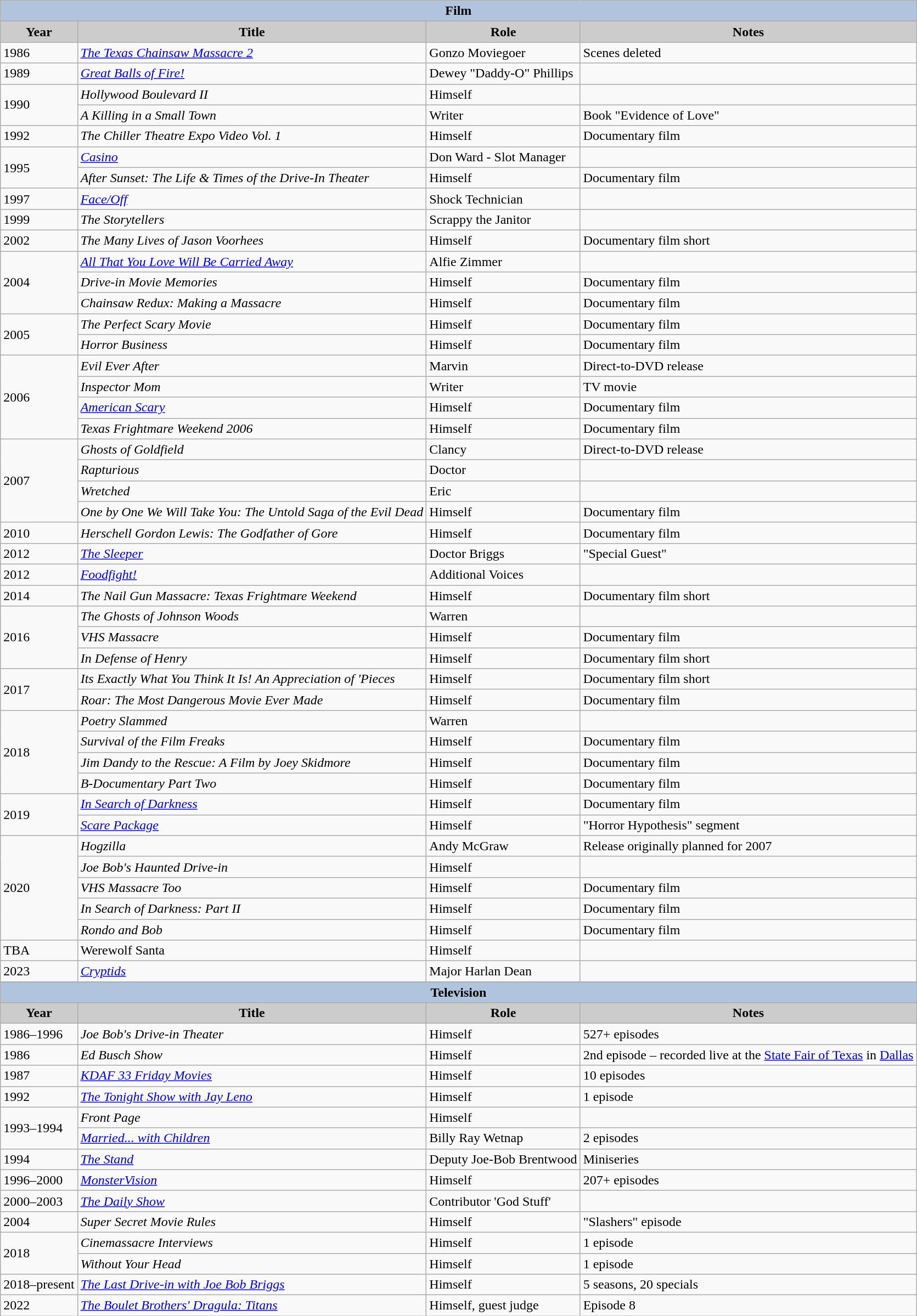<table class="wikitable">
<tr align="center">
<th colspan=4 style="background:#B0C4DE;">Film</th>
</tr>
<tr align="center">
<th style="background: #CCCCCC;">Year</th>
<th style="background: #CCCCCC;">Title</th>
<th style="background: #CCCCCC;">Role</th>
<th style="background: #CCCCCC;">Notes</th>
</tr>
<tr>
<td>1986</td>
<td><em><a href='#'>The Texas Chainsaw Massacre 2</a></em></td>
<td>Gonzo Moviegoer</td>
<td>Scenes deleted</td>
</tr>
<tr>
<td>1989</td>
<td><em><a href='#'>Great Balls of Fire!</a></em></td>
<td>Dewey "Daddy-O" Phillips</td>
<td></td>
</tr>
<tr>
<td rowspan=2>1990</td>
<td><em>Hollywood Boulevard II</em></td>
<td>Himself</td>
<td></td>
</tr>
<tr>
<td><em>A Killing in a Small Town</em></td>
<td>Writer</td>
<td>Book "Evidence of Love"</td>
</tr>
<tr>
<td>1992</td>
<td><em>The Chiller Theatre Expo Video Vol. 1</em></td>
<td>Himself</td>
<td>Documentary film</td>
</tr>
<tr>
<td rowspan=2>1995</td>
<td><em><a href='#'>Casino</a></em></td>
<td>Don Ward - Slot Manager</td>
<td></td>
</tr>
<tr>
<td><em>After Sunset: The Life & Times of the Drive-In Theater</em></td>
<td>Himself</td>
<td>Documentary film</td>
</tr>
<tr>
<td>1997</td>
<td><em><a href='#'>Face/Off</a></em></td>
<td>Shock Technician</td>
<td></td>
</tr>
<tr>
<td>1999</td>
<td><em>The Storytellers</em></td>
<td>Scrappy the Janitor</td>
<td></td>
</tr>
<tr>
<td>2002</td>
<td><em>The Many Lives of Jason Voorhees</em></td>
<td>Himself</td>
<td>Documentary film short</td>
</tr>
<tr>
<td rowspan=3>2004</td>
<td><em><a href='#'>All That You Love Will Be Carried Away</a></em></td>
<td>Alfie Zimmer</td>
<td></td>
</tr>
<tr>
<td><em>Drive-in Movie Memories</em></td>
<td>Himself</td>
<td>Documentary film</td>
</tr>
<tr>
<td><em>Chainsaw Redux: Making a Massacre</em></td>
<td>Himself</td>
<td>Documentary film</td>
</tr>
<tr>
<td rowspan=2>2005</td>
<td><em>The Perfect Scary Movie</em></td>
<td>Himself</td>
<td>Documentary film</td>
</tr>
<tr>
<td><em>Horror Business</em></td>
<td>Himself</td>
<td>Documentary film</td>
</tr>
<tr>
<td rowspan=4>2006</td>
<td><em>Evil Ever After</em></td>
<td>Marvin</td>
<td>Direct-to-DVD release</td>
</tr>
<tr>
<td><em>Inspector Mom</em></td>
<td>Writer</td>
<td>TV movie</td>
</tr>
<tr>
<td><em><a href='#'>American Scary</a></em></td>
<td>Himself</td>
<td>Documentary film</td>
</tr>
<tr>
<td><em>Texas Frightmare Weekend 2006</em></td>
<td>Himself</td>
<td>Documentary film</td>
</tr>
<tr>
<td rowspan=4>2007</td>
<td><em>Ghosts of Goldfield</em></td>
<td>Clancy</td>
<td>Direct-to-DVD release</td>
</tr>
<tr>
<td><em>Rapturious</em></td>
<td>Doctor</td>
<td></td>
</tr>
<tr>
<td><em>Wretched</em></td>
<td>Eric</td>
<td></td>
</tr>
<tr>
<td><em>One by One We Will Take You: The Untold Saga of the Evil Dead</em></td>
<td>Himself</td>
<td>Documentary film</td>
</tr>
<tr>
<td>2010</td>
<td><em>Herschell Gordon Lewis: The Godfather of Gore</em></td>
<td>Himself</td>
<td>Documentary film</td>
</tr>
<tr>
<td>2012</td>
<td><em><a href='#'>The Sleeper</a></em></td>
<td>Doctor Briggs</td>
<td>"Special Guest"</td>
</tr>
<tr>
<td>2012</td>
<td><em><a href='#'>Foodfight!</a></em></td>
<td>Additional Voices</td>
<td></td>
</tr>
<tr>
<td>2014</td>
<td><em>The Nail Gun Massacre: Texas Frightmare Weekend</em></td>
<td>Himself</td>
<td>Documentary film short</td>
</tr>
<tr>
<td rowspan=3>2016</td>
<td><em>The Ghosts of Johnson Woods</em></td>
<td>Warren</td>
<td></td>
</tr>
<tr>
<td><em>VHS Massacre</em></td>
<td>Himself</td>
<td>Documentary film</td>
</tr>
<tr>
<td><em>In Defense of Henry</em></td>
<td>Himself</td>
<td>Documentary film short</td>
</tr>
<tr>
<td rowspan=2>2017</td>
<td><em>Its Exactly What You Think It Is! An Appreciation of 'Pieces</em></td>
<td>Himself</td>
<td>Documentary film short</td>
</tr>
<tr>
<td><em>Roar: The Most Dangerous Movie Ever Made</em></td>
<td>Himself</td>
<td>Documentary film</td>
</tr>
<tr>
<td rowspan=4>2018</td>
<td><em>Poetry Slammed</em></td>
<td>Warren</td>
<td></td>
</tr>
<tr>
<td><em>Survival of the Film Freaks</em></td>
<td>Himself</td>
<td>Documentary film</td>
</tr>
<tr>
<td><em>Jim Dandy to the Rescue: A Film by Joey Skidmore</em></td>
<td>Himself</td>
<td>Documentary film</td>
</tr>
<tr>
<td><em>B-Documentary Part Two</em></td>
<td>Himself</td>
<td>Documentary film</td>
</tr>
<tr>
<td rowspan=2>2019</td>
<td><em><a href='#'>In Search of Darkness</a></em></td>
<td>Himself</td>
<td>Documentary film</td>
</tr>
<tr>
<td><em><a href='#'>Scare Package</a></em></td>
<td>Himself</td>
<td>"Horror Hypothesis" segment</td>
</tr>
<tr>
<td rowspan=5>2020</td>
<td><em>Hogzilla</em></td>
<td>Andy McGraw</td>
<td>Release originally planned for 2007</td>
</tr>
<tr>
<td><em>Joe Bob's Haunted Drive-in</em></td>
<td>Himself</td>
<td></td>
</tr>
<tr>
<td><em>VHS Massacre Too</em></td>
<td>Himself</td>
<td>Documentary film</td>
</tr>
<tr>
<td><em>In Search of Darkness: Part II</em></td>
<td>Himself</td>
<td>Documentary film</td>
</tr>
<tr>
<td><em>Rondo and Bob</em></td>
<td>Himself</td>
<td>Documentary film</td>
</tr>
<tr>
<td>TBA</td>
<td>Werewolf Santa</td>
<td>Himself</td>
<td></td>
</tr>
<tr>
<td>2023</td>
<td><em><a href='#'>Cryptids</a></em></td>
<td>Major Harlan Dean</td>
<td></td>
</tr>
<tr>
</tr>
<tr align="center">
<th colspan=4 style="background:#B0C4DE;">Television</th>
</tr>
<tr align="center">
<th style="background: #CCCCCC;">Year</th>
<th style="background: #CCCCCC;">Title</th>
<th style="background: #CCCCCC;">Role</th>
<th style="background: #CCCCCC;">Notes</th>
</tr>
<tr>
<td>1986–1996</td>
<td><em>Joe Bob's Drive-in Theater</em></td>
<td>Himself</td>
<td>527+ episodes</td>
</tr>
<tr>
<td>1986</td>
<td><em>Ed Busch Show</em></td>
<td>Himself</td>
<td>2nd episode – recorded live at the <a href='#'>State Fair of Texas</a> in <a href='#'>Dallas</a></td>
</tr>
<tr>
<td>1987</td>
<td><em><a href='#'>KDAF 33 Friday Movies</a></em></td>
<td>Himself</td>
<td>10 episodes</td>
</tr>
<tr>
<td>1992</td>
<td><em><a href='#'>The Tonight Show with Jay Leno</a></em></td>
<td>Himself</td>
<td>1 episode</td>
</tr>
<tr>
<td rowspan=2>1993–1994</td>
<td><em>Front Page</em></td>
<td>Himself</td>
<td></td>
</tr>
<tr>
<td><em><a href='#'>Married... with Children</a></em></td>
<td>Billy Ray Wetnap</td>
<td>2 episodes</td>
</tr>
<tr>
<td>1994</td>
<td><em><a href='#'>The Stand</a></em></td>
<td>Deputy Joe-Bob Brentwood</td>
<td>Miniseries</td>
</tr>
<tr>
<td>1996–2000</td>
<td><em><a href='#'>MonsterVision</a></em></td>
<td>Himself</td>
<td>207+ episodes</td>
</tr>
<tr>
<td>2000–2003</td>
<td><em><a href='#'>The Daily Show</a></em></td>
<td>Contributor 'God Stuff'</td>
</tr>
<tr>
<td>2004</td>
<td><em>Super Secret Movie Rules</em></td>
<td>Himself</td>
<td>"Slashers" episode</td>
</tr>
<tr>
<td rowspan=2>2018</td>
<td><em>Cinemassacre Interviews</em></td>
<td>Himself</td>
<td>1 episode</td>
</tr>
<tr>
<td><em>Without Your Head</em></td>
<td>Himself</td>
<td>1 episode</td>
</tr>
<tr>
<td>2018–present</td>
<td><em><a href='#'>The Last Drive-in with Joe Bob Briggs</a></em></td>
<td>Himself</td>
<td>5 seasons, 20 specials</td>
</tr>
<tr>
<td>2022</td>
<td><em><a href='#'>The Boulet Brothers' Dragula: Titans</a></em></td>
<td>Himself, guest judge</td>
<td>Episode 8</td>
</tr>
</table>
